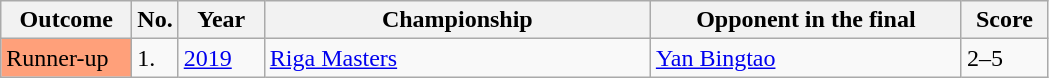<table class="sortable wikitable">
<tr>
<th width="80">Outcome</th>
<th width="20">No.</th>
<th width="50">Year</th>
<th style="width:250px;">Championship</th>
<th style="width:200px;">Opponent in the final</th>
<th style="width:50px;">Score</th>
</tr>
<tr>
<td style="background:#ffa07a;">Runner-up</td>
<td>1.</td>
<td><a href='#'>2019</a></td>
<td><a href='#'>Riga Masters</a></td>
<td> <a href='#'>Yan Bingtao</a></td>
<td>2–5</td>
</tr>
</table>
